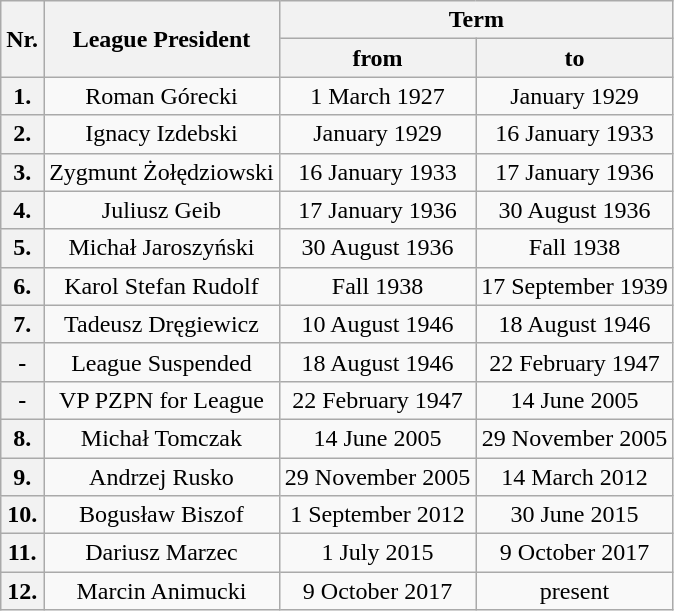<table class=wikitable>
<tr>
<th rowspan=2>Nr.</th>
<th rowspan=2>League President</th>
<th colspan=2>Term</th>
</tr>
<tr>
<th>from</th>
<th>to</th>
</tr>
<tr align=center>
<th>1.</th>
<td align="center">Roman Górecki</td>
<td>1 March 1927</td>
<td>January 1929</td>
</tr>
<tr align=center>
<th>2.</th>
<td align="center">Ignacy Izdebski</td>
<td>January 1929</td>
<td>16 January 1933</td>
</tr>
<tr align=center>
<th>3.</th>
<td align="center">Zygmunt Żołędziowski</td>
<td>16 January 1933</td>
<td>17 January 1936</td>
</tr>
<tr align=center>
<th>4.</th>
<td align="center">Juliusz Geib</td>
<td>17 January 1936</td>
<td>30 August 1936</td>
</tr>
<tr align=center>
<th>5.</th>
<td align="center">Michał Jaroszyński</td>
<td>30 August 1936</td>
<td>Fall 1938</td>
</tr>
<tr align=center>
<th>6.</th>
<td align="center">Karol Stefan Rudolf</td>
<td>Fall 1938</td>
<td>17 September 1939</td>
</tr>
<tr align=center>
<th>7.</th>
<td align="center">Tadeusz Dręgiewicz</td>
<td>10 August 1946</td>
<td>18 August 1946</td>
</tr>
<tr align=center>
<th>-</th>
<td align="center">League Suspended</td>
<td>18 August 1946</td>
<td>22 February 1947</td>
</tr>
<tr align=center>
<th>-</th>
<td align="center">VP PZPN for League</td>
<td>22 February 1947</td>
<td>14 June 2005</td>
</tr>
<tr align=center>
<th>8.</th>
<td align="center">Michał Tomczak</td>
<td>14 June 2005</td>
<td>29 November 2005</td>
</tr>
<tr align=center>
<th>9.</th>
<td align="center">Andrzej Rusko</td>
<td>29 November 2005</td>
<td>14 March 2012</td>
</tr>
<tr align=center>
<th>10.</th>
<td align="center">Bogusław Biszof</td>
<td>1 September 2012</td>
<td>30 June 2015</td>
</tr>
<tr align=center>
<th>11.</th>
<td align="center">Dariusz Marzec</td>
<td>1 July 2015</td>
<td>9 October 2017</td>
</tr>
<tr align=center>
<th>12.</th>
<td align="center">Marcin Animucki</td>
<td>9 October 2017</td>
<td>present</td>
</tr>
</table>
